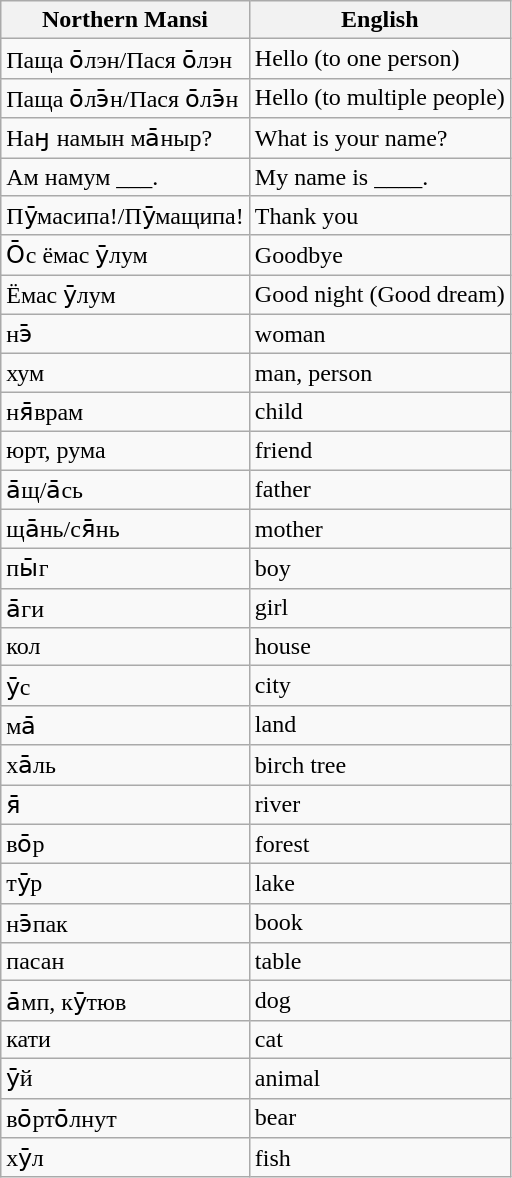<table class="wikitable">
<tr>
<th>Northern Mansi</th>
<th>English</th>
</tr>
<tr>
<td>Паща о̄лэн/Пася о̄лэн</td>
<td>Hello (to one person)</td>
</tr>
<tr>
<td>Паща о̄лэ̄н/Пася о̄лэ̄н</td>
<td>Hello (to multiple people)</td>
</tr>
<tr>
<td>Наӈ намын ма̄ныр?</td>
<td>What is your name?</td>
</tr>
<tr>
<td>Ам намум ___.</td>
<td>My name is ____.</td>
</tr>
<tr>
<td>Пӯмасипа!/Пӯмащипа!</td>
<td>Thank you</td>
</tr>
<tr>
<td>О̄с ёмас ӯлум</td>
<td>Goodbye</td>
</tr>
<tr>
<td>Ёмас ӯлум</td>
<td>Good night (Good dream)</td>
</tr>
<tr>
<td>нэ̄</td>
<td>woman</td>
</tr>
<tr>
<td>хум</td>
<td>man, person</td>
</tr>
<tr>
<td>ня̄врам</td>
<td>child</td>
</tr>
<tr>
<td>юрт, рума</td>
<td>friend</td>
</tr>
<tr>
<td>а̄щ/а̄сь</td>
<td>father</td>
</tr>
<tr>
<td>ща̄нь/ся̄нь</td>
<td>mother</td>
</tr>
<tr>
<td>пы̄г</td>
<td>boy</td>
</tr>
<tr>
<td>а̄ги</td>
<td>girl</td>
</tr>
<tr>
<td>кол</td>
<td>house</td>
</tr>
<tr>
<td>ӯс</td>
<td>city</td>
</tr>
<tr>
<td>ма̄</td>
<td>land</td>
</tr>
<tr>
<td>ха̄ль</td>
<td>birch tree</td>
</tr>
<tr>
<td>я̄</td>
<td>river</td>
</tr>
<tr>
<td>во̄р</td>
<td>forest</td>
</tr>
<tr>
<td>тӯр</td>
<td>lake</td>
</tr>
<tr>
<td>нэ̄пак</td>
<td>book</td>
</tr>
<tr>
<td>пасан</td>
<td>table</td>
</tr>
<tr>
<td>а̄мп, кӯтюв</td>
<td>dog</td>
</tr>
<tr>
<td>кати</td>
<td>cat</td>
</tr>
<tr>
<td>ӯй</td>
<td>animal</td>
</tr>
<tr>
<td>во̄рто̄лнут</td>
<td>bear</td>
</tr>
<tr>
<td>хӯл</td>
<td>fish</td>
</tr>
</table>
